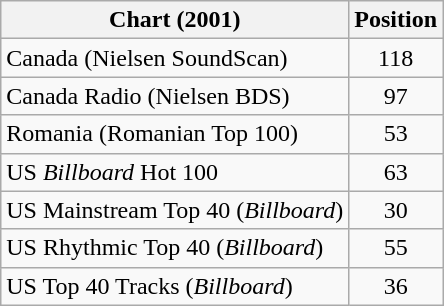<table class="wikitable sortable">
<tr>
<th>Chart (2001)</th>
<th>Position</th>
</tr>
<tr>
<td>Canada (Nielsen SoundScan)</td>
<td align="center">118</td>
</tr>
<tr>
<td>Canada Radio (Nielsen BDS)</td>
<td align="center">97</td>
</tr>
<tr>
<td>Romania (Romanian Top 100)</td>
<td align="center">53</td>
</tr>
<tr>
<td>US <em>Billboard</em> Hot 100</td>
<td align="center">63</td>
</tr>
<tr>
<td>US Mainstream Top 40 (<em>Billboard</em>)</td>
<td align="center">30</td>
</tr>
<tr>
<td>US Rhythmic Top 40 (<em>Billboard</em>)</td>
<td align="center">55</td>
</tr>
<tr>
<td>US Top 40 Tracks (<em>Billboard</em>)</td>
<td align="center">36</td>
</tr>
</table>
